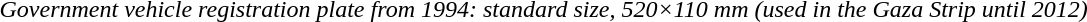<table>
<tr>
<td><em>Government vehicle registration plate from 1994: standard size, 520×110 mm (used in the Gaza Strip until 2012)</em></td>
</tr>
<tr>
<td><br></td>
</tr>
</table>
